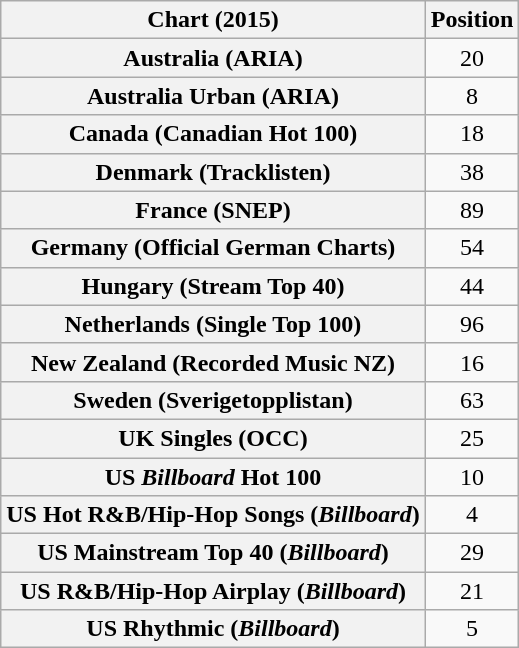<table class="wikitable sortable plainrowheaders" style="text-align:center">
<tr>
<th scope="col">Chart (2015)</th>
<th scope="col">Position</th>
</tr>
<tr>
<th scope="row">Australia (ARIA)</th>
<td>20</td>
</tr>
<tr>
<th scope="row">Australia Urban (ARIA)</th>
<td>8</td>
</tr>
<tr>
<th scope="row">Canada (Canadian Hot 100)</th>
<td>18</td>
</tr>
<tr>
<th scope="row">Denmark (Tracklisten)</th>
<td>38</td>
</tr>
<tr>
<th scope="row">France (SNEP)</th>
<td>89</td>
</tr>
<tr>
<th scope="row">Germany (Official German Charts)</th>
<td>54</td>
</tr>
<tr>
<th scope="row">Hungary (Stream Top 40)</th>
<td>44</td>
</tr>
<tr>
<th scope="row">Netherlands (Single Top 100)</th>
<td>96</td>
</tr>
<tr>
<th scope="row">New Zealand (Recorded Music NZ)</th>
<td>16</td>
</tr>
<tr>
<th scope="row">Sweden (Sverigetopplistan)</th>
<td>63</td>
</tr>
<tr>
<th scope="row">UK Singles (OCC)</th>
<td>25</td>
</tr>
<tr>
<th scope="row">US <em>Billboard</em> Hot 100</th>
<td>10</td>
</tr>
<tr>
<th scope="row">US Hot R&B/Hip-Hop Songs (<em>Billboard</em>)</th>
<td>4</td>
</tr>
<tr>
<th scope="row">US Mainstream Top 40 (<em>Billboard</em>)</th>
<td>29</td>
</tr>
<tr>
<th scope="row">US R&B/Hip-Hop Airplay  (<em>Billboard</em>)</th>
<td>21</td>
</tr>
<tr>
<th scope="row">US Rhythmic (<em>Billboard</em>)</th>
<td>5</td>
</tr>
</table>
